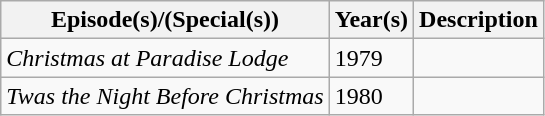<table class="wikitable sortable">
<tr>
<th>Episode(s)/(Special(s))</th>
<th>Year(s)</th>
<th>Description</th>
</tr>
<tr>
<td><em>Christmas at Paradise Lodge</em></td>
<td>1979</td>
<td></td>
</tr>
<tr>
<td><em>Twas the Night Before Christmas</em></td>
<td>1980</td>
<td></td>
</tr>
</table>
